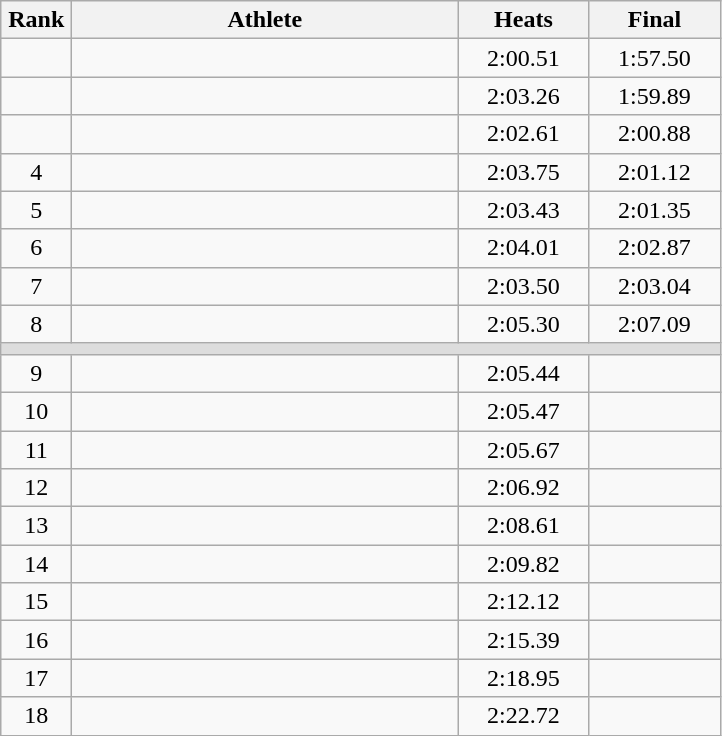<table class=wikitable style="text-align:center">
<tr>
<th width=40>Rank</th>
<th width=250>Athlete</th>
<th width=80>Heats</th>
<th width=80>Final</th>
</tr>
<tr>
<td></td>
<td align=left></td>
<td>2:00.51</td>
<td>1:57.50</td>
</tr>
<tr>
<td></td>
<td align=left></td>
<td>2:03.26</td>
<td>1:59.89</td>
</tr>
<tr>
<td></td>
<td align=left></td>
<td>2:02.61</td>
<td>2:00.88</td>
</tr>
<tr>
<td>4</td>
<td align=left></td>
<td>2:03.75</td>
<td>2:01.12</td>
</tr>
<tr>
<td>5</td>
<td align=left></td>
<td>2:03.43</td>
<td>2:01.35</td>
</tr>
<tr>
<td>6</td>
<td align=left></td>
<td>2:04.01</td>
<td>2:02.87</td>
</tr>
<tr>
<td>7</td>
<td align=left></td>
<td>2:03.50</td>
<td>2:03.04</td>
</tr>
<tr>
<td>8</td>
<td align=left></td>
<td>2:05.30</td>
<td>2:07.09</td>
</tr>
<tr bgcolor=#DDDDDD>
<td colspan=4></td>
</tr>
<tr>
<td>9</td>
<td align=left></td>
<td>2:05.44</td>
<td></td>
</tr>
<tr>
<td>10</td>
<td align=left></td>
<td>2:05.47</td>
<td></td>
</tr>
<tr>
<td>11</td>
<td align=left></td>
<td>2:05.67</td>
<td></td>
</tr>
<tr>
<td>12</td>
<td align=left></td>
<td>2:06.92</td>
<td></td>
</tr>
<tr>
<td>13</td>
<td align=left></td>
<td>2:08.61</td>
<td></td>
</tr>
<tr>
<td>14</td>
<td align=left></td>
<td>2:09.82</td>
<td></td>
</tr>
<tr>
<td>15</td>
<td align=left></td>
<td>2:12.12</td>
<td></td>
</tr>
<tr>
<td>16</td>
<td align=left></td>
<td>2:15.39</td>
<td></td>
</tr>
<tr>
<td>17</td>
<td align=left></td>
<td>2:18.95</td>
<td></td>
</tr>
<tr>
<td>18</td>
<td align=left></td>
<td>2:22.72</td>
<td></td>
</tr>
</table>
